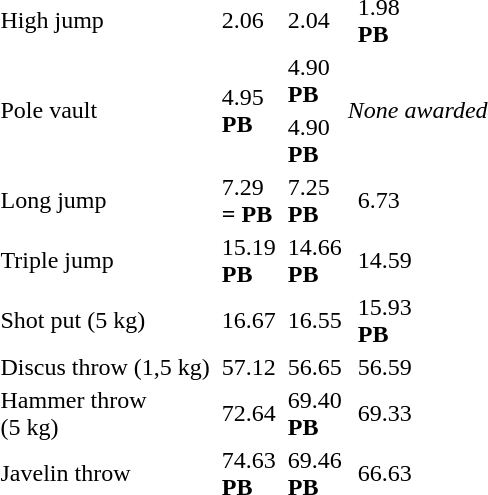<table>
<tr>
<td>High jump</td>
<td></td>
<td>2.06</td>
<td></td>
<td>2.04</td>
<td></td>
<td>1.98<br><strong>PB</strong></td>
</tr>
<tr>
<td rowspan=2>Pole vault</td>
<td rowspan=2></td>
<td rowspan=2>4.95<br><strong>PB</strong></td>
<td></td>
<td>4.90<br><strong>PB</strong></td>
<td rowspan=2 colspan=2><em>None awarded</em></td>
</tr>
<tr>
<td></td>
<td>4.90<br><strong>PB</strong></td>
</tr>
<tr>
<td>Long jump</td>
<td></td>
<td>7.29<br><strong>= PB</strong></td>
<td></td>
<td>7.25<br><strong>PB</strong></td>
<td></td>
<td>6.73</td>
</tr>
<tr>
<td>Triple jump</td>
<td></td>
<td>15.19<br><strong>PB</strong></td>
<td></td>
<td>14.66<br><strong>PB</strong></td>
<td></td>
<td>14.59</td>
</tr>
<tr>
<td>Shot put (5 kg)</td>
<td></td>
<td>16.67</td>
<td></td>
<td>16.55</td>
<td></td>
<td>15.93<br><strong>PB</strong></td>
</tr>
<tr>
<td>Discus throw (1,5 kg)</td>
<td></td>
<td>57.12</td>
<td></td>
<td>56.65</td>
<td></td>
<td>56.59</td>
</tr>
<tr>
<td>Hammer throw<br>(5 kg)</td>
<td></td>
<td>72.64</td>
<td></td>
<td>69.40<br><strong>PB</strong></td>
<td></td>
<td>69.33</td>
</tr>
<tr>
<td>Javelin throw</td>
<td></td>
<td>74.63<br><strong>PB</strong></td>
<td></td>
<td>69.46<br><strong>PB</strong></td>
<td></td>
<td>66.63</td>
</tr>
</table>
